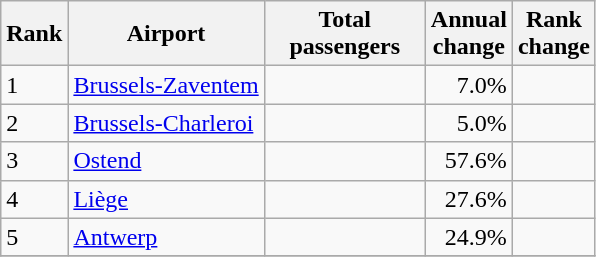<table class="wikitable">
<tr>
<th>Rank</th>
<th>Airport</th>
<th style="width:100px">Total<br>passengers</th>
<th>Annual<br>change</th>
<th>Rank<br>change</th>
</tr>
<tr>
<td>1</td>
<td><a href='#'>Brussels-Zaventem</a></td>
<td align="right"></td>
<td align="right">7.0%</td>
<td align="center"></td>
</tr>
<tr>
<td>2</td>
<td><a href='#'>Brussels-Charleroi</a></td>
<td align="right"></td>
<td align="right">5.0%</td>
<td align="center"></td>
</tr>
<tr>
<td>3</td>
<td><a href='#'>Ostend</a></td>
<td align="right"></td>
<td align="right">57.6%</td>
<td align="center"></td>
</tr>
<tr>
<td>4</td>
<td><a href='#'>Liège</a></td>
<td align="right"></td>
<td align="right">27.6%</td>
<td align="center"></td>
</tr>
<tr>
<td>5</td>
<td><a href='#'>Antwerp</a></td>
<td align="right"></td>
<td align="right">24.9%</td>
<td align="center"></td>
</tr>
<tr>
</tr>
</table>
